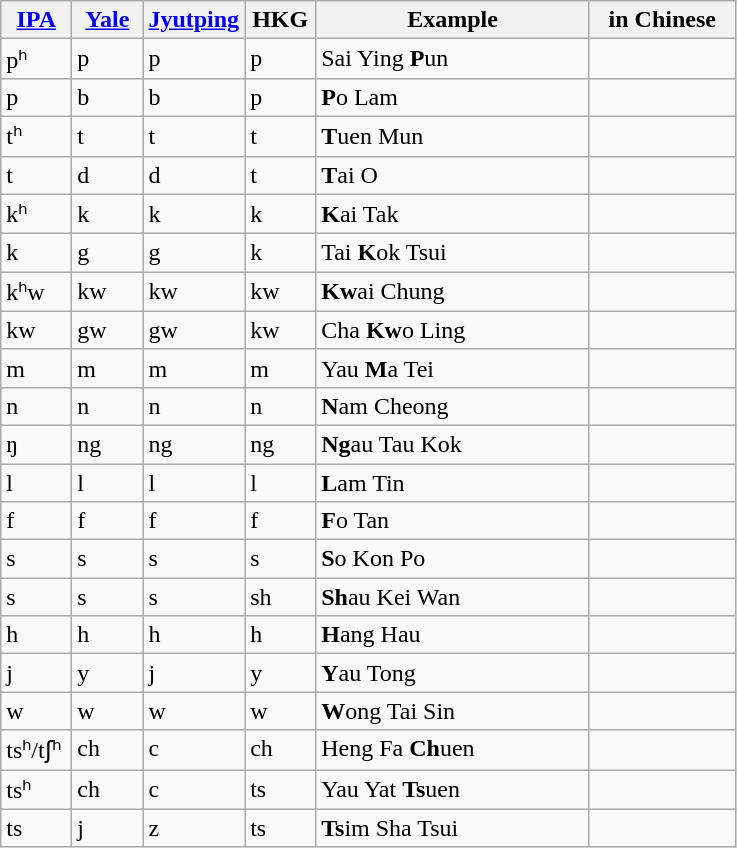<table class="wikitable">
<tr>
<th width=40><a href='#'>IPA</a></th>
<th width=40><a href='#'>Yale</a></th>
<th width=40><a href='#'>Jyutping</a></th>
<th width=40>HKG</th>
<th width=175>Example</th>
<th width=90>in Chinese</th>
</tr>
<tr>
<td>pʰ</td>
<td>p</td>
<td>p</td>
<td>p</td>
<td>Sai Ying <strong>P</strong>un</td>
<td></td>
</tr>
<tr>
<td>p</td>
<td>b</td>
<td>b</td>
<td>p</td>
<td><strong>P</strong>o Lam</td>
<td></td>
</tr>
<tr>
<td>tʰ</td>
<td>t</td>
<td>t</td>
<td>t</td>
<td><strong>T</strong>uen Mun</td>
<td></td>
</tr>
<tr>
<td>t</td>
<td>d</td>
<td>d</td>
<td>t</td>
<td><strong>T</strong>ai O</td>
<td></td>
</tr>
<tr>
<td>kʰ</td>
<td>k</td>
<td>k</td>
<td>k</td>
<td><strong>K</strong>ai Tak</td>
<td></td>
</tr>
<tr>
<td>k</td>
<td>g</td>
<td>g</td>
<td>k</td>
<td>Tai <strong>K</strong>ok Tsui</td>
<td></td>
</tr>
<tr>
<td>kʰw</td>
<td>kw</td>
<td>kw</td>
<td>kw</td>
<td><strong>Kw</strong>ai Chung</td>
<td></td>
</tr>
<tr>
<td>kw</td>
<td>gw</td>
<td>gw</td>
<td>kw</td>
<td>Cha <strong>Kw</strong>o Ling</td>
<td></td>
</tr>
<tr>
<td>m</td>
<td>m</td>
<td>m</td>
<td>m</td>
<td>Yau <strong>M</strong>a Tei</td>
<td></td>
</tr>
<tr>
<td>n</td>
<td>n</td>
<td>n</td>
<td>n</td>
<td><strong>N</strong>am Cheong</td>
<td></td>
</tr>
<tr>
<td>ŋ</td>
<td>ng</td>
<td>ng</td>
<td>ng</td>
<td><strong>Ng</strong>au Tau Kok</td>
<td></td>
</tr>
<tr>
<td>l</td>
<td>l</td>
<td>l</td>
<td>l</td>
<td><strong>L</strong>am Tin</td>
<td></td>
</tr>
<tr>
<td>f</td>
<td>f</td>
<td>f</td>
<td>f</td>
<td><strong>F</strong>o Tan</td>
<td></td>
</tr>
<tr valign=top>
<td>s</td>
<td>s</td>
<td>s</td>
<td>s</td>
<td><strong>S</strong>o Kon Po</td>
<td></td>
</tr>
<tr>
<td>s</td>
<td>s</td>
<td>s</td>
<td>sh</td>
<td><strong>Sh</strong>au Kei Wan</td>
<td></td>
</tr>
<tr>
<td>h</td>
<td>h</td>
<td>h</td>
<td>h</td>
<td><strong>H</strong>ang Hau</td>
<td></td>
</tr>
<tr>
<td>j</td>
<td>y</td>
<td>j</td>
<td>y</td>
<td><strong>Y</strong>au Tong</td>
<td></td>
</tr>
<tr>
<td>w</td>
<td>w</td>
<td>w</td>
<td>w</td>
<td><strong>W</strong>ong Tai Sin</td>
<td></td>
</tr>
<tr valign=top>
<td>tsʰ/tʃʰ</td>
<td>ch</td>
<td>c</td>
<td>ch</td>
<td>Heng Fa <strong>Ch</strong>uen</td>
<td></td>
</tr>
<tr>
<td>tsʰ</td>
<td>ch</td>
<td>c</td>
<td>ts</td>
<td>Yau Yat <strong>Ts</strong>uen</td>
<td></td>
</tr>
<tr>
<td>ts</td>
<td>j</td>
<td>z</td>
<td>ts</td>
<td><strong>Ts</strong>im Sha Tsui</td>
<td></td>
</tr>
</table>
